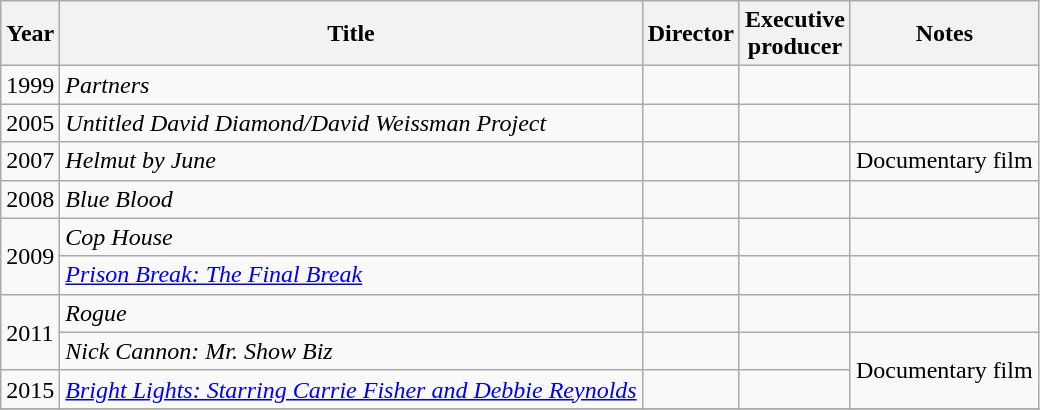<table class="wikitable">
<tr>
<th>Year</th>
<th>Title</th>
<th>Director</th>
<th>Executive<br>producer</th>
<th>Notes</th>
</tr>
<tr>
<td>1999</td>
<td><em>Partners</em></td>
<td></td>
<td></td>
<td></td>
</tr>
<tr>
<td>2005</td>
<td><em>Untitled David Diamond/David Weissman Project</em></td>
<td></td>
<td></td>
<td></td>
</tr>
<tr>
<td>2007</td>
<td><em>Helmut by June</em></td>
<td></td>
<td></td>
<td>Documentary film</td>
</tr>
<tr>
<td>2008</td>
<td><em>Blue Blood</em></td>
<td></td>
<td></td>
<td></td>
</tr>
<tr>
<td rowspan=2>2009</td>
<td><em>Cop House</em></td>
<td></td>
<td></td>
<td></td>
</tr>
<tr>
<td><em><a href='#'>Prison Break: The Final Break</a></em></td>
<td></td>
<td></td>
<td></td>
</tr>
<tr>
<td rowspan=2>2011</td>
<td><em>Rogue</em></td>
<td></td>
<td></td>
<td></td>
</tr>
<tr>
<td><em>Nick Cannon: Mr. Show Biz</em></td>
<td></td>
<td></td>
<td rowspan=2>Documentary film</td>
</tr>
<tr>
<td>2015</td>
<td><em><a href='#'>Bright Lights: Starring Carrie Fisher and Debbie Reynolds</a></em></td>
<td></td>
<td></td>
</tr>
<tr>
</tr>
</table>
